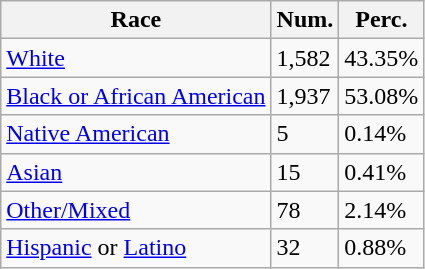<table class="wikitable">
<tr>
<th>Race</th>
<th>Num.</th>
<th>Perc.</th>
</tr>
<tr>
<td><a href='#'>White</a></td>
<td>1,582</td>
<td>43.35%</td>
</tr>
<tr>
<td><a href='#'>Black or African American</a></td>
<td>1,937</td>
<td>53.08%</td>
</tr>
<tr>
<td><a href='#'>Native American</a></td>
<td>5</td>
<td>0.14%</td>
</tr>
<tr>
<td><a href='#'>Asian</a></td>
<td>15</td>
<td>0.41%</td>
</tr>
<tr>
<td><a href='#'>Other/Mixed</a></td>
<td>78</td>
<td>2.14%</td>
</tr>
<tr>
<td><a href='#'>Hispanic</a> or <a href='#'>Latino</a></td>
<td>32</td>
<td>0.88%</td>
</tr>
</table>
